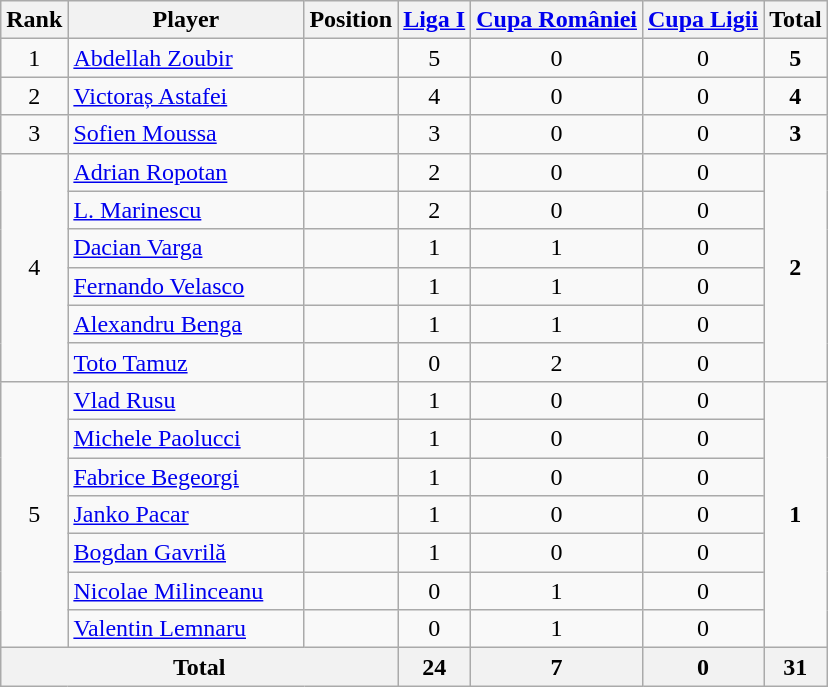<table class="wikitable">
<tr>
<th>Rank</th>
<th style="width:150px;">Player</th>
<th>Position</th>
<th><a href='#'>Liga I</a></th>
<th><a href='#'>Cupa României</a></th>
<th><a href='#'>Cupa Ligii</a></th>
<th>Total</th>
</tr>
<tr>
<td align=center rowspan=1>1</td>
<td> <a href='#'>Abdellah Zoubir</a></td>
<td align=center></td>
<td align=center>5</td>
<td align=center>0</td>
<td align=center>0</td>
<td align=center rowspan=1><strong>5</strong></td>
</tr>
<tr>
<td align=center rowspan=1>2</td>
<td> <a href='#'>Victoraș Astafei</a></td>
<td align=center></td>
<td align=center>4</td>
<td align=center>0</td>
<td align=center>0</td>
<td align=center rowspan=1><strong>4</strong></td>
</tr>
<tr>
<td align=center rowspan=1>3</td>
<td> <a href='#'>Sofien Moussa</a></td>
<td align=center></td>
<td align=center>3</td>
<td align=center>0</td>
<td align=center>0</td>
<td align=center rowspan=1><strong>3</strong></td>
</tr>
<tr>
<td align=center rowspan=6>4</td>
<td> <a href='#'>Adrian Ropotan</a></td>
<td align=center></td>
<td align=center>2</td>
<td align=center>0</td>
<td align=center>0</td>
<td align=center rowspan=6><strong>2</strong></td>
</tr>
<tr>
<td> <a href='#'>L. Marinescu</a></td>
<td align=center></td>
<td align=center>2</td>
<td align=center>0</td>
<td align=center>0</td>
</tr>
<tr>
<td> <a href='#'>Dacian Varga</a></td>
<td align=center></td>
<td align=center>1</td>
<td align=center>1</td>
<td align=center>0</td>
</tr>
<tr>
<td> <a href='#'>Fernando Velasco</a></td>
<td align=center></td>
<td align=center>1</td>
<td align=center>1</td>
<td align=center>0</td>
</tr>
<tr>
<td> <a href='#'>Alexandru Benga</a></td>
<td align=center></td>
<td align=center>1</td>
<td align=center>1</td>
<td align=center>0</td>
</tr>
<tr>
<td> <a href='#'>Toto Tamuz</a></td>
<td align=center></td>
<td align=center>0</td>
<td align=center>2</td>
<td align=center>0</td>
</tr>
<tr>
<td align=center rowspan=7>5</td>
<td> <a href='#'>Vlad Rusu</a></td>
<td align=center></td>
<td align=center>1</td>
<td align=center>0</td>
<td align=center>0</td>
<td align=center rowspan=7><strong>1</strong></td>
</tr>
<tr>
<td> <a href='#'>Michele Paolucci</a></td>
<td align=center></td>
<td align=center>1</td>
<td align=center>0</td>
<td align=center>0</td>
</tr>
<tr>
<td> <a href='#'>Fabrice Begeorgi</a></td>
<td align=center></td>
<td align=center>1</td>
<td align=center>0</td>
<td align=center>0</td>
</tr>
<tr>
<td> <a href='#'>Janko Pacar</a></td>
<td align=center></td>
<td align=center>1</td>
<td align=center>0</td>
<td align=center>0</td>
</tr>
<tr>
<td> <a href='#'>Bogdan Gavrilă</a></td>
<td align=center></td>
<td align=center>1</td>
<td align=center>0</td>
<td align=center>0</td>
</tr>
<tr>
<td> <a href='#'>Nicolae Milinceanu</a></td>
<td align=center></td>
<td align=center>0</td>
<td align=center>1</td>
<td align=center>0</td>
</tr>
<tr>
<td> <a href='#'>Valentin Lemnaru</a></td>
<td align=center></td>
<td align=center>0</td>
<td align=center>1</td>
<td align=center>0</td>
</tr>
<tr>
<th align=center colspan=3>Total</th>
<th align=center>24</th>
<th align=center>7</th>
<th align=center>0</th>
<th align=center>31</th>
</tr>
</table>
